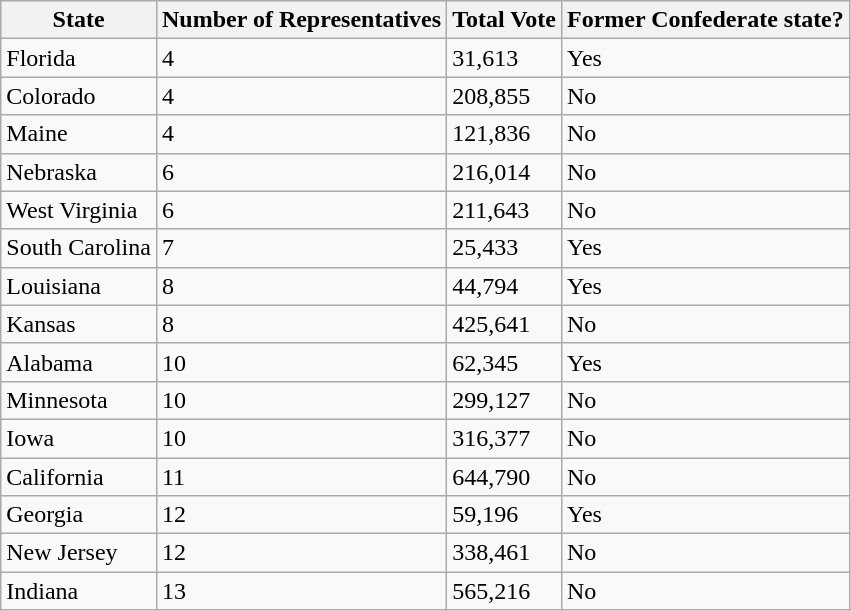<table class="wikitable sortable">
<tr>
<th>State</th>
<th>Number of Representatives</th>
<th>Total Vote</th>
<th>Former Confederate state?</th>
</tr>
<tr>
<td>Florida</td>
<td>4</td>
<td>31,613</td>
<td>Yes</td>
</tr>
<tr>
<td>Colorado</td>
<td>4</td>
<td>208,855</td>
<td>No</td>
</tr>
<tr>
<td>Maine</td>
<td>4</td>
<td>121,836</td>
<td>No</td>
</tr>
<tr>
<td>Nebraska</td>
<td>6</td>
<td>216,014</td>
<td>No</td>
</tr>
<tr>
<td>West Virginia</td>
<td>6</td>
<td>211,643</td>
<td>No</td>
</tr>
<tr>
<td>South Carolina</td>
<td>7</td>
<td>25,433</td>
<td>Yes</td>
</tr>
<tr>
<td>Louisiana</td>
<td>8</td>
<td>44,794</td>
<td>Yes</td>
</tr>
<tr>
<td>Kansas</td>
<td>8</td>
<td>425,641</td>
<td>No</td>
</tr>
<tr>
<td>Alabama</td>
<td>10</td>
<td>62,345</td>
<td>Yes</td>
</tr>
<tr>
<td>Minnesota</td>
<td>10</td>
<td>299,127</td>
<td>No</td>
</tr>
<tr>
<td>Iowa</td>
<td>10</td>
<td>316,377</td>
<td>No</td>
</tr>
<tr>
<td>California</td>
<td>11</td>
<td>644,790</td>
<td>No</td>
</tr>
<tr>
<td>Georgia</td>
<td>12</td>
<td>59,196</td>
<td>Yes</td>
</tr>
<tr>
<td>New Jersey</td>
<td>12</td>
<td>338,461</td>
<td>No</td>
</tr>
<tr>
<td>Indiana</td>
<td>13</td>
<td>565,216</td>
<td>No</td>
</tr>
</table>
